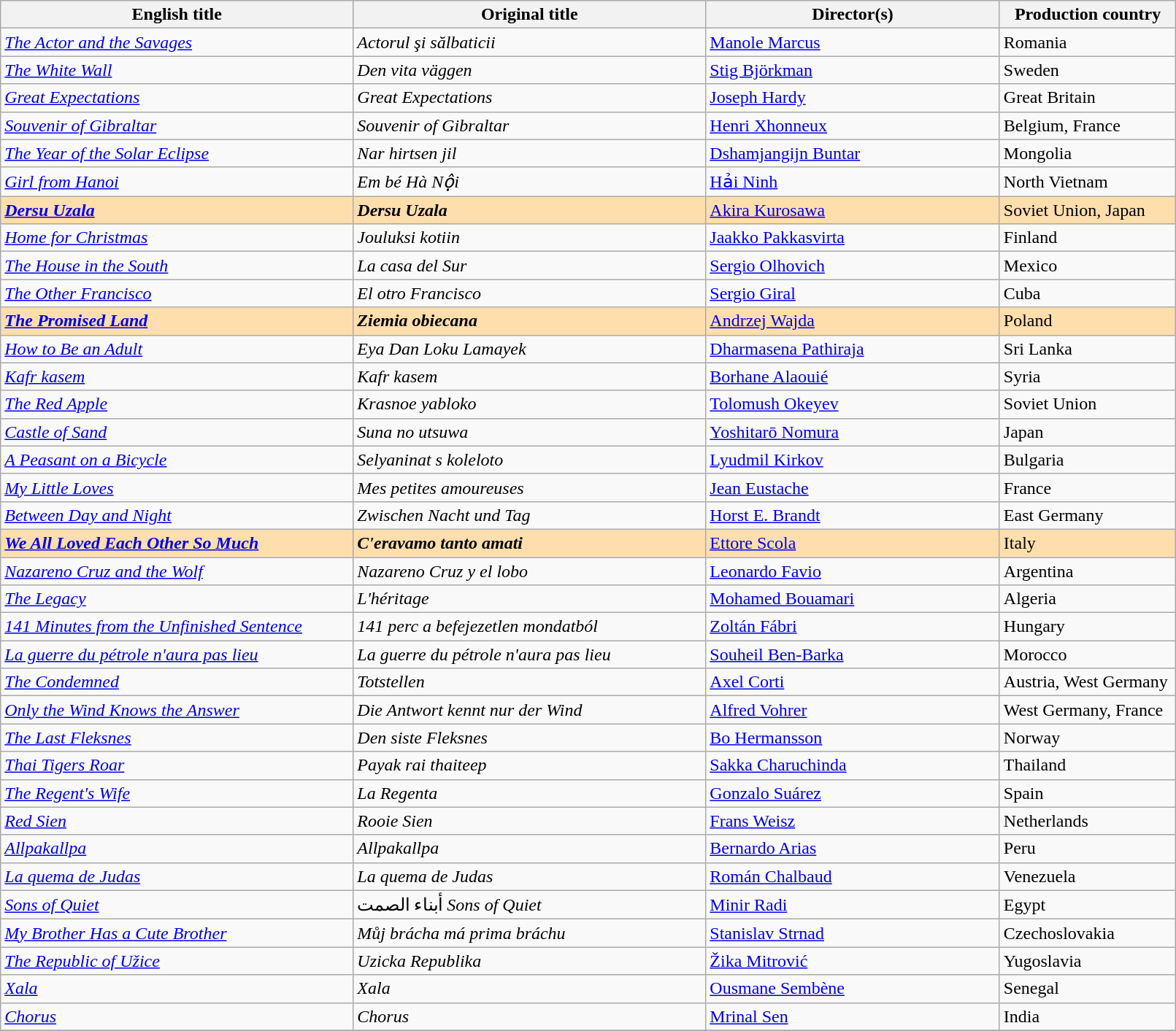<table class="sortable wikitable" width="85%" cellpadding="5">
<tr>
<th width="30%">English title</th>
<th width="30%">Original title</th>
<th width="25%">Director(s)</th>
<th width="15%">Production country</th>
</tr>
<tr>
<td><em><a href='#'>The Actor and the Savages</a></em></td>
<td><em>Actorul şi sălbaticii</em></td>
<td><a href='#'>Manole Marcus</a></td>
<td>Romania</td>
</tr>
<tr>
<td><em><a href='#'>The White Wall</a></em></td>
<td><em>Den vita väggen</em></td>
<td><a href='#'>Stig Björkman</a></td>
<td>Sweden</td>
</tr>
<tr>
<td><em><a href='#'>Great Expectations</a></em></td>
<td><em>Great Expectations</em></td>
<td><a href='#'>Joseph Hardy</a></td>
<td>Great Britain</td>
</tr>
<tr>
<td><em><a href='#'>Souvenir of Gibraltar</a></em></td>
<td><em>Souvenir of Gibraltar</em></td>
<td><a href='#'>Henri Xhonneux</a></td>
<td>Belgium, France</td>
</tr>
<tr>
<td><em><a href='#'>The Year of the Solar Eclipse</a></em></td>
<td><em>Nar hirtsen jil</em></td>
<td><a href='#'>Dshamjangijn Buntar</a></td>
<td>Mongolia</td>
</tr>
<tr>
<td><em><a href='#'>Girl from Hanoi</a></em></td>
<td><em>Em bé Hà Nội</em></td>
<td><a href='#'>Hải Ninh</a></td>
<td>North Vietnam</td>
</tr>
<tr style="background:#FFDEAD;">
<td><strong><em><a href='#'>Dersu Uzala</a></em></strong></td>
<td><strong><em>Dersu Uzala</em></strong></td>
<td><a href='#'>Akira Kurosawa</a></td>
<td>Soviet Union, Japan</td>
</tr>
<tr>
<td><em><a href='#'>Home for Christmas</a></em></td>
<td><em>Jouluksi kotiin</em></td>
<td><a href='#'>Jaakko Pakkasvirta</a></td>
<td>Finland</td>
</tr>
<tr>
<td><em><a href='#'>The House in the South</a></em></td>
<td><em>La casa del Sur</em></td>
<td><a href='#'>Sergio Olhovich</a></td>
<td>Mexico</td>
</tr>
<tr>
<td><em><a href='#'>The Other Francisco</a></em></td>
<td><em>El otro Francisco</em></td>
<td><a href='#'>Sergio Giral</a></td>
<td>Cuba</td>
</tr>
<tr style="background:#FFDEAD;">
<td><strong><em><a href='#'>The Promised Land</a></em></strong></td>
<td><strong><em>Ziemia obiecana</em></strong></td>
<td><a href='#'>Andrzej Wajda</a></td>
<td>Poland</td>
</tr>
<tr>
<td><em><a href='#'>How to Be an Adult</a></em></td>
<td><em>Eya Dan Loku Lamayek</em></td>
<td><a href='#'>Dharmasena Pathiraja</a></td>
<td>Sri Lanka</td>
</tr>
<tr>
<td><em><a href='#'>Kafr kasem</a></em></td>
<td><em>Kafr kasem</em></td>
<td><a href='#'>Borhane Alaouié</a></td>
<td>Syria</td>
</tr>
<tr>
<td><em><a href='#'>The Red Apple</a></em></td>
<td><em>Krasnoe yabloko</em></td>
<td><a href='#'>Tolomush Okeyev</a></td>
<td>Soviet Union</td>
</tr>
<tr>
<td><em><a href='#'>Castle of Sand</a></em></td>
<td><em>Suna no utsuwa</em></td>
<td><a href='#'>Yoshitarō Nomura</a></td>
<td>Japan</td>
</tr>
<tr>
<td><em><a href='#'>A Peasant on a Bicycle</a></em></td>
<td><em>Selyaninat s koleloto</em></td>
<td><a href='#'>Lyudmil Kirkov</a></td>
<td>Bulgaria</td>
</tr>
<tr>
<td><em><a href='#'>My Little Loves</a></em></td>
<td><em>Mes petites amoureuses</em></td>
<td><a href='#'>Jean Eustache</a></td>
<td>France</td>
</tr>
<tr>
<td><em><a href='#'>Between Day and Night</a></em></td>
<td><em>Zwischen Nacht und Tag</em></td>
<td><a href='#'>Horst E. Brandt</a></td>
<td>East Germany</td>
</tr>
<tr style="background:#FFDEAD;">
<td><strong><em><a href='#'>We All Loved Each Other So Much</a></em></strong></td>
<td><strong><em>C'eravamo tanto amati</em></strong></td>
<td><a href='#'>Ettore Scola</a></td>
<td>Italy</td>
</tr>
<tr>
<td><em><a href='#'>Nazareno Cruz and the Wolf</a></em></td>
<td><em>Nazareno Cruz y el lobo</em></td>
<td><a href='#'>Leonardo Favio</a></td>
<td>Argentina</td>
</tr>
<tr>
<td><em><a href='#'>The Legacy</a></em></td>
<td><em>L'héritage</em></td>
<td><a href='#'>Mohamed Bouamari</a></td>
<td>Algeria</td>
</tr>
<tr>
<td><em><a href='#'>141 Minutes from the Unfinished Sentence</a></em></td>
<td><em>141 perc a befejezetlen mondatból</em></td>
<td><a href='#'>Zoltán Fábri</a></td>
<td>Hungary</td>
</tr>
<tr>
<td><em><a href='#'>La guerre du pétrole n'aura pas lieu</a></em></td>
<td><em>La guerre du pétrole n'aura pas lieu</em></td>
<td><a href='#'>Souheil Ben-Barka</a></td>
<td>Morocco</td>
</tr>
<tr>
<td><em><a href='#'>The Condemned</a></em></td>
<td><em>Totstellen</em></td>
<td><a href='#'>Axel Corti</a></td>
<td>Austria, West Germany</td>
</tr>
<tr>
<td><em><a href='#'>Only the Wind Knows the Answer</a></em></td>
<td><em>Die Antwort kennt nur der Wind</em></td>
<td><a href='#'>Alfred Vohrer</a></td>
<td>West Germany, France</td>
</tr>
<tr>
<td><em><a href='#'>The Last Fleksnes</a></em></td>
<td><em>Den siste Fleksnes</em></td>
<td><a href='#'>Bo Hermansson</a></td>
<td>Norway</td>
</tr>
<tr>
<td><em><a href='#'>Thai Tigers Roar</a></em></td>
<td><em>Payak rai thaiteep</em></td>
<td><a href='#'>Sakka Charuchinda</a></td>
<td>Thailand</td>
</tr>
<tr>
<td><em><a href='#'>The Regent's Wife</a></em></td>
<td><em>La Regenta</em></td>
<td><a href='#'>Gonzalo Suárez</a></td>
<td>Spain</td>
</tr>
<tr>
<td><em><a href='#'>Red Sien</a></em></td>
<td><em>Rooie Sien</em></td>
<td><a href='#'>Frans Weisz</a></td>
<td>Netherlands</td>
</tr>
<tr>
<td><em><a href='#'>Allpakallpa</a></em></td>
<td><em>Allpakallpa</em></td>
<td><a href='#'>Bernardo Arias</a></td>
<td>Peru</td>
</tr>
<tr>
<td><em><a href='#'>La quema de Judas</a></em></td>
<td><em>La quema de Judas</em></td>
<td><a href='#'>Román Chalbaud</a></td>
<td>Venezuela</td>
</tr>
<tr>
<td><em><a href='#'>Sons of Quiet</a></em></td>
<td>أبناء الصمت  <em>Sons of Quiet</em></td>
<td><a href='#'>Minir Radi</a></td>
<td>Egypt</td>
</tr>
<tr>
<td><em><a href='#'>My Brother Has a Cute Brother</a></em></td>
<td><em>Můj brácha má prima bráchu</em></td>
<td><a href='#'>Stanislav Strnad</a></td>
<td>Czechoslovakia</td>
</tr>
<tr>
<td><em><a href='#'>The Republic of Užice</a></em></td>
<td><em>Uzicka Republika</em></td>
<td><a href='#'>Žika Mitrović</a></td>
<td>Yugoslavia</td>
</tr>
<tr>
<td><em><a href='#'>Xala</a></em></td>
<td><em>Xala</em></td>
<td><a href='#'>Ousmane Sembène</a></td>
<td>Senegal</td>
</tr>
<tr>
<td><em><a href='#'>Chorus</a></em></td>
<td><em>Chorus</em></td>
<td><a href='#'>Mrinal Sen</a></td>
<td>India</td>
</tr>
<tr>
</tr>
</table>
